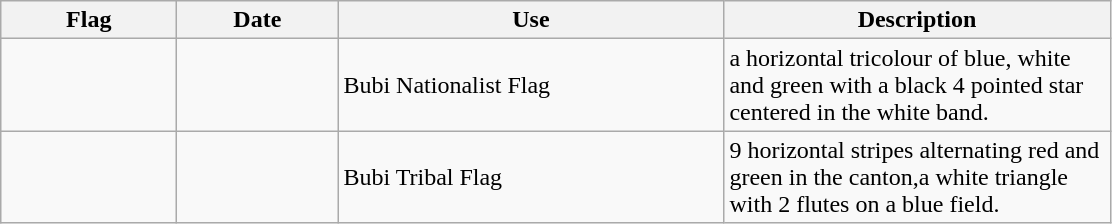<table class="wikitable">
<tr>
<th style="width:110px;">Flag</th>
<th style="width:100px;">Date</th>
<th style="width:250px;">Use</th>
<th style="width:250px;">Description</th>
</tr>
<tr>
<td></td>
<td></td>
<td>Bubi Nationalist Flag</td>
<td>a horizontal tricolour of blue, white and green with a black 4 pointed star centered in the white band.</td>
</tr>
<tr>
<td></td>
<td></td>
<td>Bubi Tribal Flag</td>
<td>9 horizontal stripes alternating red and green in the canton,a white triangle with 2 flutes on a blue field.</td>
</tr>
</table>
